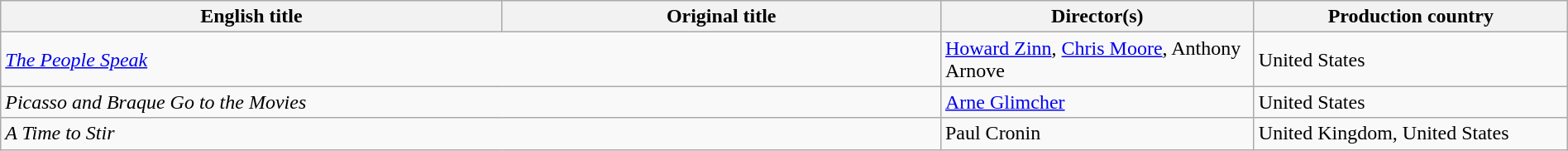<table class="sortable wikitable" width="100%" cellpadding="5">
<tr>
<th scope="col" width="32%">English title</th>
<th scope="col" width="28%">Original title</th>
<th scope="col" width="20%">Director(s)</th>
<th scope="col" width="20%">Production country</th>
</tr>
<tr>
<td colspan=2><em><a href='#'>The People Speak</a></em></td>
<td><a href='#'>Howard Zinn</a>, <a href='#'>Chris Moore</a>, Anthony Arnove</td>
<td>United States</td>
</tr>
<tr>
<td colspan=2><em>Picasso and Braque Go to the Movies</em></td>
<td><a href='#'>Arne Glimcher</a></td>
<td>United States</td>
</tr>
<tr>
<td colspan=2><em>A Time to Stir</em></td>
<td>Paul Cronin</td>
<td>United Kingdom, United States</td>
</tr>
</table>
